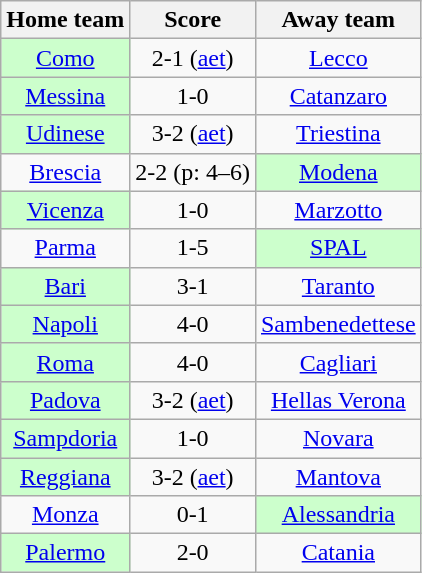<table class="wikitable" style="text-align: center">
<tr>
<th>Home team</th>
<th>Score</th>
<th>Away team</th>
</tr>
<tr>
<td bgcolor="ccffcc"><a href='#'>Como</a></td>
<td>2-1 (<a href='#'>aet</a>)</td>
<td><a href='#'>Lecco</a></td>
</tr>
<tr>
<td bgcolor="ccffcc"><a href='#'>Messina</a></td>
<td>1-0</td>
<td><a href='#'>Catanzaro</a></td>
</tr>
<tr>
<td bgcolor="ccffcc"><a href='#'>Udinese</a></td>
<td>3-2 (<a href='#'>aet</a>)</td>
<td><a href='#'>Triestina</a></td>
</tr>
<tr>
<td><a href='#'>Brescia</a></td>
<td>2-2 (p: 4–6)</td>
<td bgcolor="ccffcc"><a href='#'>Modena</a></td>
</tr>
<tr>
<td bgcolor="ccffcc"><a href='#'>Vicenza</a></td>
<td>1-0</td>
<td><a href='#'>Marzotto</a></td>
</tr>
<tr>
<td><a href='#'>Parma</a></td>
<td>1-5</td>
<td bgcolor="ccffcc"><a href='#'>SPAL</a></td>
</tr>
<tr>
<td bgcolor="ccffcc"><a href='#'>Bari</a></td>
<td>3-1</td>
<td><a href='#'>Taranto</a></td>
</tr>
<tr>
<td bgcolor="ccffcc"><a href='#'>Napoli</a></td>
<td>4-0</td>
<td><a href='#'>Sambenedettese</a></td>
</tr>
<tr>
<td bgcolor="ccffcc"><a href='#'>Roma</a></td>
<td>4-0</td>
<td><a href='#'>Cagliari</a></td>
</tr>
<tr>
<td bgcolor="ccffcc"><a href='#'>Padova</a></td>
<td>3-2 (<a href='#'>aet</a>)</td>
<td><a href='#'>Hellas Verona</a></td>
</tr>
<tr>
<td bgcolor="ccffcc"><a href='#'>Sampdoria</a></td>
<td>1-0</td>
<td><a href='#'>Novara</a></td>
</tr>
<tr>
<td bgcolor="ccffcc"><a href='#'>Reggiana</a></td>
<td>3-2 (<a href='#'>aet</a>)</td>
<td><a href='#'>Mantova</a></td>
</tr>
<tr>
<td><a href='#'>Monza</a></td>
<td>0-1</td>
<td bgcolor="ccffcc"><a href='#'>Alessandria</a></td>
</tr>
<tr>
<td bgcolor="ccffcc"><a href='#'>Palermo</a></td>
<td>2-0</td>
<td><a href='#'>Catania</a></td>
</tr>
</table>
